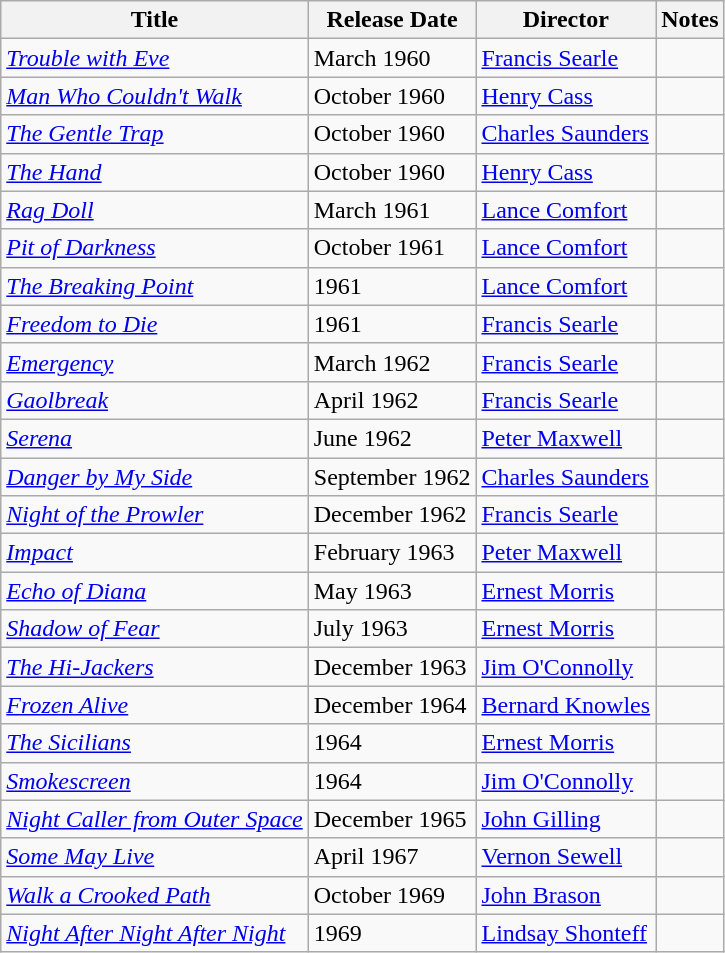<table class="wikitable sortable">
<tr>
<th>Title</th>
<th>Release Date</th>
<th>Director</th>
<th>Notes</th>
</tr>
<tr>
<td><em><a href='#'>Trouble with Eve</a></em></td>
<td>March 1960</td>
<td><a href='#'>Francis Searle</a></td>
<td></td>
</tr>
<tr>
<td><em><a href='#'>Man Who Couldn't Walk</a></em></td>
<td>October 1960</td>
<td><a href='#'>Henry Cass</a></td>
<td></td>
</tr>
<tr>
<td><em><a href='#'>The Gentle Trap</a></em></td>
<td>October 1960</td>
<td><a href='#'>Charles Saunders</a></td>
<td></td>
</tr>
<tr>
<td><em><a href='#'>The Hand</a></em></td>
<td>October 1960</td>
<td><a href='#'>Henry Cass</a></td>
<td></td>
</tr>
<tr>
<td><em><a href='#'>Rag Doll</a></em></td>
<td>March 1961</td>
<td><a href='#'>Lance Comfort</a></td>
<td></td>
</tr>
<tr>
<td><em><a href='#'>Pit of Darkness</a></em></td>
<td>October 1961</td>
<td><a href='#'>Lance Comfort</a></td>
<td></td>
</tr>
<tr>
<td><em><a href='#'>The Breaking Point</a></em></td>
<td>1961</td>
<td><a href='#'>Lance Comfort</a></td>
<td></td>
</tr>
<tr>
<td><em><a href='#'>Freedom to Die</a></em></td>
<td>1961</td>
<td><a href='#'>Francis Searle</a></td>
<td></td>
</tr>
<tr>
<td><em><a href='#'>Emergency</a></em></td>
<td>March 1962</td>
<td><a href='#'>Francis Searle</a></td>
<td></td>
</tr>
<tr>
<td><em><a href='#'>Gaolbreak</a></em></td>
<td>April 1962</td>
<td><a href='#'>Francis Searle</a></td>
<td></td>
</tr>
<tr>
<td><em><a href='#'>Serena</a></em></td>
<td>June 1962</td>
<td><a href='#'>Peter Maxwell</a></td>
<td></td>
</tr>
<tr>
<td><em><a href='#'>Danger by My Side</a></em></td>
<td>September 1962</td>
<td><a href='#'>Charles Saunders</a></td>
<td></td>
</tr>
<tr>
<td><em><a href='#'>Night of the Prowler</a></em></td>
<td>December 1962</td>
<td><a href='#'>Francis Searle</a></td>
<td></td>
</tr>
<tr>
<td><em><a href='#'>Impact</a></em></td>
<td>February 1963</td>
<td><a href='#'>Peter Maxwell</a></td>
<td></td>
</tr>
<tr>
<td><em><a href='#'>Echo of Diana</a></em></td>
<td>May 1963</td>
<td><a href='#'>Ernest Morris</a></td>
<td></td>
</tr>
<tr>
<td><em><a href='#'>Shadow of Fear</a></em></td>
<td>July 1963</td>
<td><a href='#'>Ernest Morris</a></td>
<td></td>
</tr>
<tr>
<td><em><a href='#'>The Hi-Jackers</a></em></td>
<td>December 1963</td>
<td><a href='#'>Jim O'Connolly</a></td>
<td></td>
</tr>
<tr>
<td><em><a href='#'>Frozen Alive</a></em></td>
<td>December 1964</td>
<td><a href='#'>Bernard Knowles</a></td>
<td></td>
</tr>
<tr>
<td><em><a href='#'>The Sicilians</a></em></td>
<td>1964</td>
<td><a href='#'>Ernest Morris</a></td>
<td></td>
</tr>
<tr>
<td><em><a href='#'>Smokescreen</a></em></td>
<td>1964</td>
<td><a href='#'>Jim O'Connolly</a></td>
<td></td>
</tr>
<tr>
<td><em><a href='#'>Night Caller from Outer Space</a></em></td>
<td>December 1965</td>
<td><a href='#'>John Gilling</a></td>
<td></td>
</tr>
<tr>
<td><em><a href='#'>Some May Live</a></em></td>
<td>April 1967</td>
<td><a href='#'>Vernon Sewell</a></td>
<td></td>
</tr>
<tr>
<td><em><a href='#'>Walk a Crooked Path</a></em></td>
<td>October 1969</td>
<td><a href='#'>John Brason</a></td>
<td></td>
</tr>
<tr>
<td><em><a href='#'>Night After Night After Night</a></em></td>
<td>1969</td>
<td><a href='#'>Lindsay Shonteff</a></td>
<td></td>
</tr>
</table>
